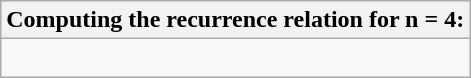<table class="wikitable">
<tr>
<th>Computing the recurrence relation for n = 4:</th>
</tr>
<tr>
<td><br></td>
</tr>
</table>
